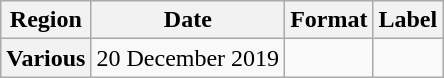<table class="wikitable plainrowheaders">
<tr>
<th>Region</th>
<th>Date</th>
<th>Format</th>
<th>Label</th>
</tr>
<tr>
<th scope="row">Various</th>
<td>20 December 2019</td>
<td></td>
<td></td>
</tr>
</table>
